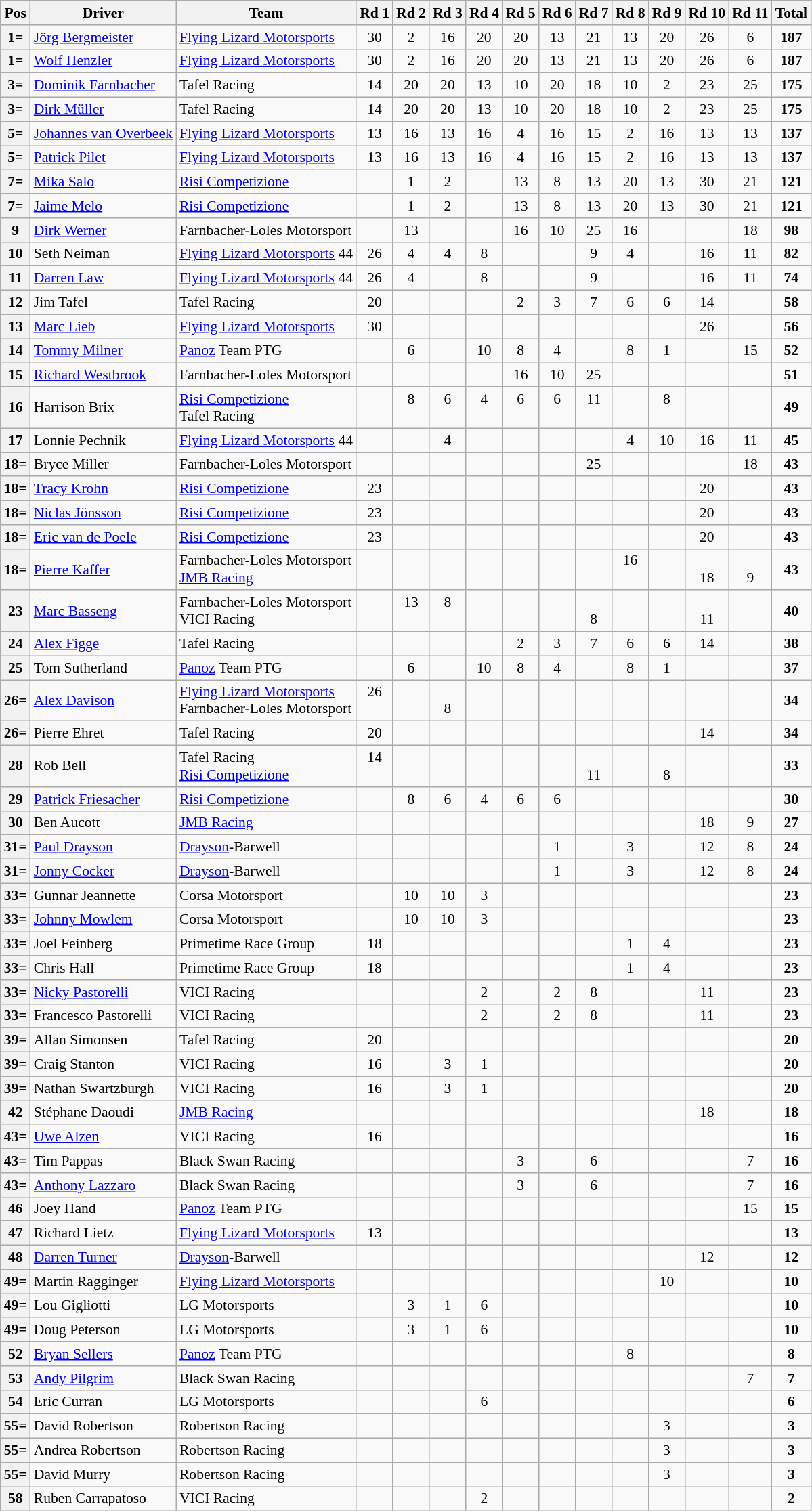<table class="wikitable" style="font-size: 90%;">
<tr>
<th>Pos</th>
<th>Driver</th>
<th>Team</th>
<th>Rd 1</th>
<th>Rd 2</th>
<th>Rd 3</th>
<th>Rd 4</th>
<th>Rd 5</th>
<th>Rd 6</th>
<th>Rd 7</th>
<th>Rd 8</th>
<th>Rd 9</th>
<th>Rd 10</th>
<th>Rd 11</th>
<th>Total</th>
</tr>
<tr>
<th>1=</th>
<td> <a href='#'>Jörg Bergmeister</a></td>
<td> <a href='#'>Flying Lizard Motorsports</a></td>
<td align="center">30</td>
<td align="center">2</td>
<td align="center">16</td>
<td align="center">20</td>
<td align="center">20</td>
<td align="center">13</td>
<td align="center">21</td>
<td align="center">13</td>
<td align="center">20</td>
<td align="center">26</td>
<td align="center">6</td>
<td align="center"><strong>187</strong></td>
</tr>
<tr>
<th>1=</th>
<td> <a href='#'>Wolf Henzler</a></td>
<td> <a href='#'>Flying Lizard Motorsports</a></td>
<td align="center">30</td>
<td align="center">2</td>
<td align="center">16</td>
<td align="center">20</td>
<td align="center">20</td>
<td align="center">13</td>
<td align="center">21</td>
<td align="center">13</td>
<td align="center">20</td>
<td align="center">26</td>
<td align="center">6</td>
<td align="center"><strong>187</strong></td>
</tr>
<tr>
<th>3=</th>
<td> <a href='#'>Dominik Farnbacher</a></td>
<td> Tafel Racing</td>
<td align="center">14</td>
<td align="center">20</td>
<td align="center">20</td>
<td align="center">13</td>
<td align="center">10</td>
<td align="center">20</td>
<td align="center">18</td>
<td align="center">10</td>
<td align="center">2</td>
<td align="center">23</td>
<td align="center">25</td>
<td align="center"><strong>175</strong></td>
</tr>
<tr>
<th>3=</th>
<td> <a href='#'>Dirk Müller</a></td>
<td> Tafel Racing</td>
<td align="center">14</td>
<td align="center">20</td>
<td align="center">20</td>
<td align="center">13</td>
<td align="center">10</td>
<td align="center">20</td>
<td align="center">18</td>
<td align="center">10</td>
<td align="center">2</td>
<td align="center">23</td>
<td align="center">25</td>
<td align="center"><strong>175</strong></td>
</tr>
<tr>
<th>5=</th>
<td> <a href='#'>Johannes van Overbeek</a></td>
<td> <a href='#'>Flying Lizard Motorsports</a></td>
<td align="center">13</td>
<td align="center">16</td>
<td align="center">13</td>
<td align="center">16</td>
<td align="center">4</td>
<td align="center">16</td>
<td align="center">15</td>
<td align="center">2</td>
<td align="center">16</td>
<td align="center">13</td>
<td align="center">13</td>
<td align="center"><strong>137</strong></td>
</tr>
<tr>
<th>5=</th>
<td> <a href='#'>Patrick Pilet</a></td>
<td> <a href='#'>Flying Lizard Motorsports</a></td>
<td align="center">13</td>
<td align="center">16</td>
<td align="center">13</td>
<td align="center">16</td>
<td align="center">4</td>
<td align="center">16</td>
<td align="center">15</td>
<td align="center">2</td>
<td align="center">16</td>
<td align="center">13</td>
<td align="center">13</td>
<td align="center"><strong>137</strong></td>
</tr>
<tr>
<th>7=</th>
<td> <a href='#'>Mika Salo</a></td>
<td> <a href='#'>Risi Competizione</a></td>
<td></td>
<td align="center">1</td>
<td align="center">2</td>
<td></td>
<td align="center">13</td>
<td align="center">8</td>
<td align="center">13</td>
<td align="center">20</td>
<td align="center">13</td>
<td align="center">30</td>
<td align="center">21</td>
<td align="center"><strong>121</strong></td>
</tr>
<tr>
<th>7=</th>
<td> <a href='#'>Jaime Melo</a></td>
<td> <a href='#'>Risi Competizione</a></td>
<td></td>
<td align="center">1</td>
<td align="center">2</td>
<td></td>
<td align="center">13</td>
<td align="center">8</td>
<td align="center">13</td>
<td align="center">20</td>
<td align="center">13</td>
<td align="center">30</td>
<td align="center">21</td>
<td align="center"><strong>121</strong></td>
</tr>
<tr>
<th>9</th>
<td> <a href='#'>Dirk Werner</a></td>
<td> Farnbacher-Loles Motorsport</td>
<td></td>
<td align="center">13</td>
<td></td>
<td></td>
<td align="center">16</td>
<td align="center">10</td>
<td align="center">25</td>
<td align="center">16</td>
<td></td>
<td></td>
<td align="center">18</td>
<td align="center"><strong>98</strong></td>
</tr>
<tr>
<th>10</th>
<td> Seth Neiman</td>
<td> <a href='#'>Flying Lizard Motorsports</a> 44</td>
<td align="center">26</td>
<td align="center">4</td>
<td align="center">4</td>
<td align="center">8</td>
<td></td>
<td></td>
<td align="center">9</td>
<td align="center">4</td>
<td></td>
<td align="center">16</td>
<td align="center">11</td>
<td align="center"><strong>82</strong></td>
</tr>
<tr>
<th>11</th>
<td> <a href='#'>Darren Law</a></td>
<td> <a href='#'>Flying Lizard Motorsports</a> 44</td>
<td align="center">26</td>
<td align="center">4</td>
<td></td>
<td align="center">8</td>
<td></td>
<td></td>
<td align="center">9</td>
<td></td>
<td></td>
<td align="center">16</td>
<td align="center">11</td>
<td align="center"><strong>74</strong></td>
</tr>
<tr>
<th>12</th>
<td> Jim Tafel</td>
<td> Tafel Racing</td>
<td align="center">20</td>
<td></td>
<td></td>
<td></td>
<td align="center">2</td>
<td align="center">3</td>
<td align="center">7</td>
<td align="center">6</td>
<td align="center">6</td>
<td align="center">14</td>
<td></td>
<td align="center"><strong>58</strong></td>
</tr>
<tr>
<th>13</th>
<td> <a href='#'>Marc Lieb</a></td>
<td> <a href='#'>Flying Lizard Motorsports</a></td>
<td align="center">30</td>
<td></td>
<td></td>
<td></td>
<td></td>
<td></td>
<td></td>
<td></td>
<td></td>
<td align="center">26</td>
<td></td>
<td align="center"><strong>56</strong></td>
</tr>
<tr>
<th>14</th>
<td> <a href='#'>Tommy Milner</a></td>
<td> <a href='#'>Panoz</a> Team PTG</td>
<td></td>
<td align="center">6</td>
<td></td>
<td align="center">10</td>
<td align="center">8</td>
<td align="center">4</td>
<td></td>
<td align="center">8</td>
<td align="center">1</td>
<td></td>
<td align="center">15</td>
<td align="center"><strong>52</strong></td>
</tr>
<tr>
<th>15</th>
<td> <a href='#'>Richard Westbrook</a></td>
<td> Farnbacher-Loles Motorsport</td>
<td></td>
<td></td>
<td></td>
<td></td>
<td align="center">16</td>
<td align="center">10</td>
<td align="center">25</td>
<td></td>
<td></td>
<td></td>
<td></td>
<td align="center"><strong>51</strong></td>
</tr>
<tr>
<th>16</th>
<td> Harrison Brix</td>
<td> <a href='#'>Risi Competizione</a><br> Tafel Racing</td>
<td></td>
<td align="center">8<br> </td>
<td align="center">6<br> </td>
<td align="center">4<br> </td>
<td align="center">6<br> </td>
<td align="center">6<br> </td>
<td align="center">11<br> </td>
<td></td>
<td align="center">8<br> </td>
<td></td>
<td></td>
<td align="center"><strong>49</strong></td>
</tr>
<tr>
<th>17</th>
<td> Lonnie Pechnik</td>
<td> <a href='#'>Flying Lizard Motorsports</a> 44</td>
<td></td>
<td></td>
<td align="center">4</td>
<td></td>
<td></td>
<td></td>
<td></td>
<td align="center">4</td>
<td align="center">10</td>
<td align="center">16</td>
<td align="center">11</td>
<td align="center"><strong>45</strong></td>
</tr>
<tr>
<th>18=</th>
<td> Bryce Miller</td>
<td> Farnbacher-Loles Motorsport</td>
<td></td>
<td></td>
<td></td>
<td></td>
<td></td>
<td></td>
<td align="center">25</td>
<td></td>
<td></td>
<td></td>
<td align="center">18</td>
<td align="center"><strong>43</strong></td>
</tr>
<tr>
<th>18=</th>
<td> <a href='#'>Tracy Krohn</a></td>
<td> <a href='#'>Risi Competizione</a></td>
<td align="center">23</td>
<td></td>
<td></td>
<td></td>
<td></td>
<td></td>
<td></td>
<td></td>
<td></td>
<td align="center">20</td>
<td></td>
<td align="center"><strong>43</strong></td>
</tr>
<tr>
<th>18=</th>
<td> <a href='#'>Niclas Jönsson</a></td>
<td> <a href='#'>Risi Competizione</a></td>
<td align="center">23</td>
<td></td>
<td></td>
<td></td>
<td></td>
<td></td>
<td></td>
<td></td>
<td></td>
<td align="center">20</td>
<td></td>
<td align="center"><strong>43</strong></td>
</tr>
<tr>
<th>18=</th>
<td> <a href='#'>Eric van de Poele</a></td>
<td> <a href='#'>Risi Competizione</a></td>
<td align="center">23</td>
<td></td>
<td></td>
<td></td>
<td></td>
<td></td>
<td></td>
<td></td>
<td></td>
<td align="center">20</td>
<td></td>
<td align="center"><strong>43</strong></td>
</tr>
<tr>
<th>18=</th>
<td> <a href='#'>Pierre Kaffer</a></td>
<td> Farnbacher-Loles Motorsport<br> <a href='#'>JMB Racing</a></td>
<td></td>
<td></td>
<td></td>
<td></td>
<td></td>
<td></td>
<td></td>
<td align="center">16<br> </td>
<td></td>
<td align="center"> <br>18</td>
<td align="center"> <br>9</td>
<td align="center"><strong>43</strong></td>
</tr>
<tr>
<th>23</th>
<td> <a href='#'>Marc Basseng</a></td>
<td> Farnbacher-Loles Motorsport<br> VICI Racing</td>
<td></td>
<td align="center">13<br> </td>
<td align="center">8<br> </td>
<td></td>
<td></td>
<td></td>
<td align="center"> <br>8</td>
<td></td>
<td></td>
<td align="center"> <br>11</td>
<td></td>
<td align="center"><strong>40</strong></td>
</tr>
<tr>
<th>24</th>
<td> <a href='#'>Alex Figge</a></td>
<td> Tafel Racing</td>
<td></td>
<td></td>
<td></td>
<td></td>
<td align="center">2</td>
<td align="center">3</td>
<td align="center">7</td>
<td align="center">6</td>
<td align="center">6</td>
<td align="center">14</td>
<td></td>
<td align="center"><strong>38</strong></td>
</tr>
<tr>
<th>25</th>
<td> Tom Sutherland</td>
<td> <a href='#'>Panoz</a> Team PTG</td>
<td></td>
<td align="center">6</td>
<td></td>
<td align="center">10</td>
<td align="center">8</td>
<td align="center">4</td>
<td></td>
<td align="center">8</td>
<td align="center">1</td>
<td></td>
<td></td>
<td align="center"><strong>37</strong></td>
</tr>
<tr>
<th>26=</th>
<td> <a href='#'>Alex Davison</a></td>
<td> <a href='#'>Flying Lizard Motorsports</a><br> Farnbacher-Loles Motorsport</td>
<td align="center">26<br> </td>
<td></td>
<td align="center"> <br>8</td>
<td></td>
<td></td>
<td></td>
<td></td>
<td></td>
<td></td>
<td></td>
<td></td>
<td align="center"><strong>34</strong></td>
</tr>
<tr>
<th>26=</th>
<td> Pierre Ehret</td>
<td> Tafel Racing</td>
<td align="center">20</td>
<td></td>
<td></td>
<td></td>
<td></td>
<td></td>
<td></td>
<td></td>
<td></td>
<td align="center">14</td>
<td></td>
<td align="center"><strong>34</strong></td>
</tr>
<tr>
<th>28</th>
<td> Rob Bell</td>
<td> Tafel Racing<br> <a href='#'>Risi Competizione</a></td>
<td align="center">14<br> </td>
<td></td>
<td></td>
<td></td>
<td></td>
<td></td>
<td align="center"> <br>11</td>
<td></td>
<td align="center"> <br>8</td>
<td></td>
<td></td>
<td align="center"><strong>33</strong></td>
</tr>
<tr>
<th>29</th>
<td> <a href='#'>Patrick Friesacher</a></td>
<td> <a href='#'>Risi Competizione</a></td>
<td></td>
<td align="center">8</td>
<td align="center">6</td>
<td align="center">4</td>
<td align="center">6</td>
<td align="center">6</td>
<td></td>
<td></td>
<td></td>
<td></td>
<td></td>
<td align="center"><strong>30</strong></td>
</tr>
<tr>
<th>30</th>
<td> Ben Aucott</td>
<td> <a href='#'>JMB Racing</a></td>
<td></td>
<td></td>
<td></td>
<td></td>
<td></td>
<td></td>
<td></td>
<td></td>
<td></td>
<td align="center">18</td>
<td align="center">9</td>
<td align="center"><strong>27</strong></td>
</tr>
<tr>
<th>31=</th>
<td> <a href='#'>Paul Drayson</a></td>
<td> <a href='#'>Drayson</a>-Barwell</td>
<td></td>
<td></td>
<td></td>
<td></td>
<td></td>
<td align="center">1</td>
<td></td>
<td align="center">3</td>
<td></td>
<td align="center">12</td>
<td align="center">8</td>
<td align="center"><strong>24</strong></td>
</tr>
<tr>
<th>31=</th>
<td> <a href='#'>Jonny Cocker</a></td>
<td> <a href='#'>Drayson</a>-Barwell</td>
<td></td>
<td></td>
<td></td>
<td></td>
<td></td>
<td align="center">1</td>
<td></td>
<td align="center">3</td>
<td></td>
<td align="center">12</td>
<td align="center">8</td>
<td align="center"><strong>24</strong></td>
</tr>
<tr>
<th>33=</th>
<td> Gunnar Jeannette</td>
<td> Corsa Motorsport</td>
<td></td>
<td align="center">10</td>
<td align="center">10</td>
<td align="center">3</td>
<td></td>
<td></td>
<td></td>
<td></td>
<td></td>
<td></td>
<td></td>
<td align="center"><strong>23</strong></td>
</tr>
<tr>
<th>33=</th>
<td> <a href='#'>Johnny Mowlem</a></td>
<td> Corsa Motorsport</td>
<td></td>
<td align="center">10</td>
<td align="center">10</td>
<td align="center">3</td>
<td></td>
<td></td>
<td></td>
<td></td>
<td></td>
<td></td>
<td></td>
<td align="center"><strong>23</strong></td>
</tr>
<tr>
<th>33=</th>
<td> Joel Feinberg</td>
<td> Primetime Race Group</td>
<td align="center">18</td>
<td></td>
<td></td>
<td></td>
<td></td>
<td></td>
<td></td>
<td align="center">1</td>
<td align="center">4</td>
<td></td>
<td></td>
<td align="center"><strong>23</strong></td>
</tr>
<tr>
<th>33=</th>
<td> Chris Hall</td>
<td> Primetime Race Group</td>
<td align="center">18</td>
<td></td>
<td></td>
<td></td>
<td></td>
<td></td>
<td></td>
<td align="center">1</td>
<td align="center">4</td>
<td></td>
<td></td>
<td align="center"><strong>23</strong></td>
</tr>
<tr>
<th>33=</th>
<td> <a href='#'>Nicky Pastorelli</a></td>
<td> VICI Racing</td>
<td></td>
<td></td>
<td></td>
<td align="center">2</td>
<td></td>
<td align="center">2</td>
<td align="center">8</td>
<td></td>
<td></td>
<td align="center">11</td>
<td></td>
<td align="center"><strong>23</strong></td>
</tr>
<tr>
<th>33=</th>
<td> Francesco Pastorelli</td>
<td> VICI Racing</td>
<td></td>
<td></td>
<td></td>
<td align="center">2</td>
<td></td>
<td align="center">2</td>
<td align="center">8</td>
<td></td>
<td></td>
<td align="center">11</td>
<td></td>
<td align="center"><strong>23</strong></td>
</tr>
<tr>
<th>39=</th>
<td> Allan Simonsen</td>
<td> Tafel Racing</td>
<td align="center">20</td>
<td></td>
<td></td>
<td></td>
<td></td>
<td></td>
<td></td>
<td></td>
<td></td>
<td></td>
<td></td>
<td align="center"><strong>20</strong></td>
</tr>
<tr>
<th>39=</th>
<td> Craig Stanton</td>
<td> VICI Racing</td>
<td align="center">16</td>
<td></td>
<td align="center">3</td>
<td align="center">1</td>
<td></td>
<td></td>
<td></td>
<td></td>
<td></td>
<td></td>
<td></td>
<td align="center"><strong>20</strong></td>
</tr>
<tr>
<th>39=</th>
<td> Nathan Swartzburgh</td>
<td> VICI Racing</td>
<td align="center">16</td>
<td></td>
<td align="center">3</td>
<td align="center">1</td>
<td></td>
<td></td>
<td></td>
<td></td>
<td></td>
<td></td>
<td></td>
<td align="center"><strong>20</strong></td>
</tr>
<tr>
<th>42</th>
<td> Stéphane Daoudi</td>
<td> <a href='#'>JMB Racing</a></td>
<td></td>
<td></td>
<td></td>
<td></td>
<td></td>
<td></td>
<td></td>
<td></td>
<td></td>
<td align="center">18</td>
<td></td>
<td align="center"><strong>18</strong></td>
</tr>
<tr>
<th>43=</th>
<td> <a href='#'>Uwe Alzen</a></td>
<td> VICI Racing</td>
<td align="center">16</td>
<td></td>
<td></td>
<td></td>
<td></td>
<td></td>
<td></td>
<td></td>
<td></td>
<td></td>
<td></td>
<td align="center"><strong>16</strong></td>
</tr>
<tr>
<th>43=</th>
<td> Tim Pappas</td>
<td> Black Swan Racing</td>
<td></td>
<td></td>
<td></td>
<td></td>
<td align="center">3</td>
<td></td>
<td align="center">6</td>
<td></td>
<td></td>
<td></td>
<td align="center">7</td>
<td align="center"><strong>16</strong></td>
</tr>
<tr>
<th>43=</th>
<td> <a href='#'>Anthony Lazzaro</a></td>
<td> Black Swan Racing</td>
<td></td>
<td></td>
<td></td>
<td></td>
<td align="center">3</td>
<td></td>
<td align="center">6</td>
<td></td>
<td></td>
<td></td>
<td align="center">7</td>
<td align="center"><strong>16</strong></td>
</tr>
<tr>
<th>46</th>
<td> Joey Hand</td>
<td> <a href='#'>Panoz</a> Team PTG</td>
<td></td>
<td></td>
<td></td>
<td></td>
<td></td>
<td></td>
<td></td>
<td></td>
<td></td>
<td></td>
<td align="center">15</td>
<td align="center"><strong>15</strong></td>
</tr>
<tr>
<th>47</th>
<td> Richard Lietz</td>
<td> <a href='#'>Flying Lizard Motorsports</a></td>
<td align="center">13</td>
<td></td>
<td></td>
<td></td>
<td></td>
<td></td>
<td></td>
<td></td>
<td></td>
<td></td>
<td></td>
<td align="center"><strong>13</strong></td>
</tr>
<tr>
<th>48</th>
<td> <a href='#'>Darren Turner</a></td>
<td> <a href='#'>Drayson</a>-Barwell</td>
<td></td>
<td></td>
<td></td>
<td></td>
<td></td>
<td></td>
<td></td>
<td></td>
<td></td>
<td align="center">12</td>
<td></td>
<td align="center"><strong>12</strong></td>
</tr>
<tr>
<th>49=</th>
<td> Martin Ragginger</td>
<td> <a href='#'>Flying Lizard Motorsports</a></td>
<td></td>
<td></td>
<td></td>
<td></td>
<td></td>
<td></td>
<td></td>
<td></td>
<td align="center">10</td>
<td></td>
<td></td>
<td align="center"><strong>10</strong></td>
</tr>
<tr>
<th>49=</th>
<td> Lou Gigliotti</td>
<td> LG Motorsports</td>
<td></td>
<td align="center">3</td>
<td align="center">1</td>
<td align="center">6</td>
<td></td>
<td></td>
<td></td>
<td></td>
<td></td>
<td></td>
<td></td>
<td align="center"><strong>10</strong></td>
</tr>
<tr>
<th>49=</th>
<td> Doug Peterson</td>
<td> LG Motorsports</td>
<td></td>
<td align="center">3</td>
<td align="center">1</td>
<td align="center">6</td>
<td></td>
<td></td>
<td></td>
<td></td>
<td></td>
<td></td>
<td></td>
<td align="center"><strong>10</strong></td>
</tr>
<tr>
<th>52</th>
<td> <a href='#'>Bryan Sellers</a></td>
<td> <a href='#'>Panoz</a> Team PTG</td>
<td></td>
<td></td>
<td></td>
<td></td>
<td></td>
<td></td>
<td></td>
<td align="center">8</td>
<td></td>
<td></td>
<td></td>
<td align="center"><strong>8</strong></td>
</tr>
<tr>
<th>53</th>
<td> <a href='#'>Andy Pilgrim</a></td>
<td> Black Swan Racing</td>
<td></td>
<td></td>
<td></td>
<td></td>
<td></td>
<td></td>
<td></td>
<td></td>
<td></td>
<td></td>
<td align="center">7</td>
<td align="center"><strong>7</strong></td>
</tr>
<tr>
<th>54</th>
<td> Eric Curran</td>
<td> LG Motorsports</td>
<td></td>
<td></td>
<td></td>
<td align="center">6</td>
<td></td>
<td></td>
<td></td>
<td></td>
<td></td>
<td></td>
<td></td>
<td align="center"><strong>6</strong></td>
</tr>
<tr>
<th>55=</th>
<td> David Robertson</td>
<td> Robertson Racing</td>
<td></td>
<td></td>
<td></td>
<td></td>
<td></td>
<td></td>
<td></td>
<td></td>
<td align="center">3</td>
<td></td>
<td></td>
<td align="center"><strong>3</strong></td>
</tr>
<tr>
<th>55=</th>
<td> Andrea Robertson</td>
<td> Robertson Racing</td>
<td></td>
<td></td>
<td></td>
<td></td>
<td></td>
<td></td>
<td></td>
<td></td>
<td align="center">3</td>
<td></td>
<td></td>
<td align="center"><strong>3</strong></td>
</tr>
<tr>
<th>55=</th>
<td> David Murry</td>
<td> Robertson Racing</td>
<td></td>
<td></td>
<td></td>
<td></td>
<td></td>
<td></td>
<td></td>
<td></td>
<td align="center">3</td>
<td></td>
<td></td>
<td align="center"><strong>3</strong></td>
</tr>
<tr>
<th>58</th>
<td> Ruben Carrapatoso</td>
<td> VICI Racing</td>
<td></td>
<td></td>
<td></td>
<td align="center">2</td>
<td></td>
<td></td>
<td></td>
<td></td>
<td></td>
<td></td>
<td></td>
<td align="center"><strong>2</strong></td>
</tr>
</table>
